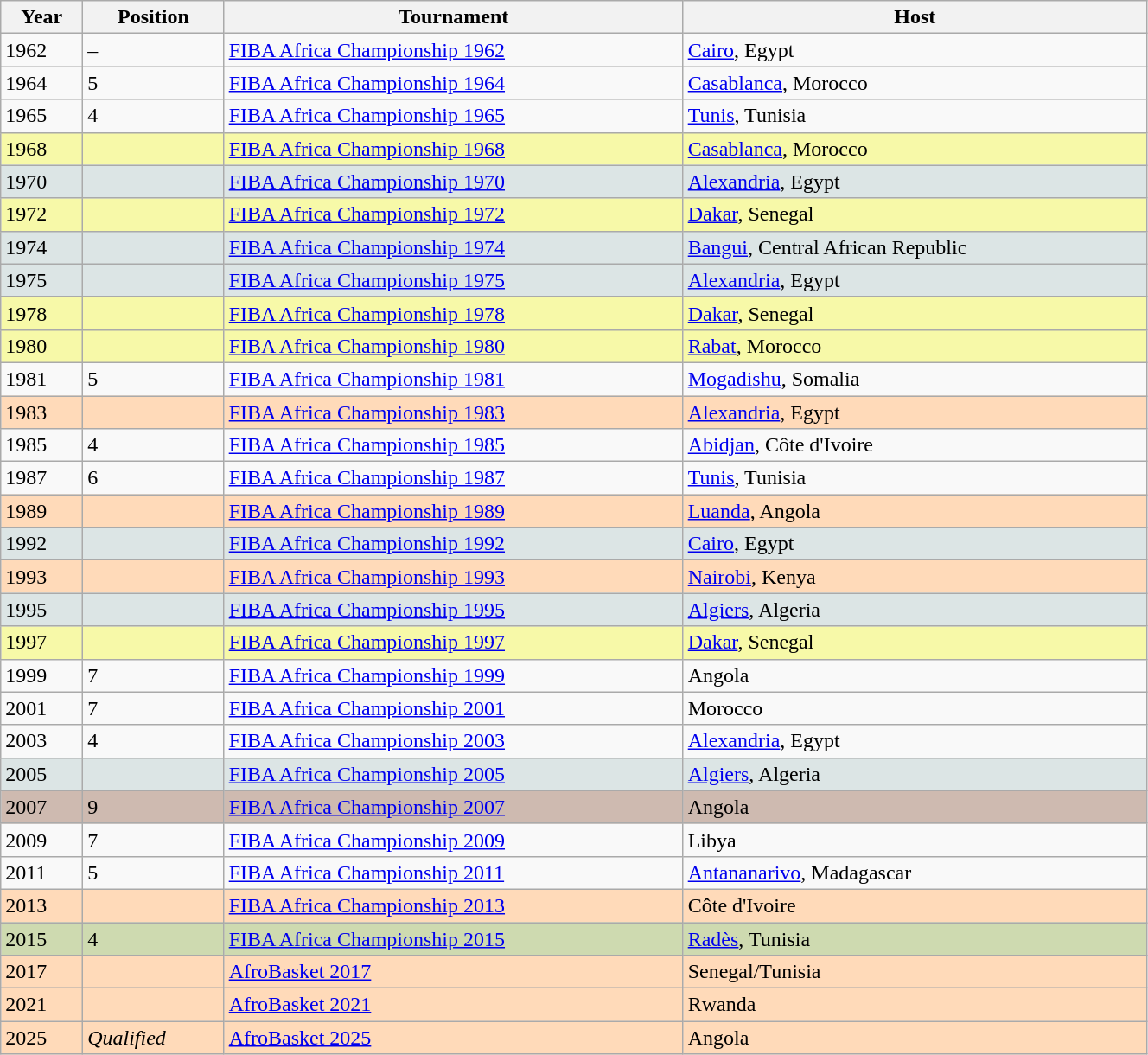<table class="wikitable" width=70%>
<tr>
<th>Year</th>
<th>Position</th>
<th>Tournament</th>
<th>Host</th>
</tr>
<tr valign="top" bgcolor=>
<td>1962</td>
<td>–</td>
<td><a href='#'>FIBA Africa Championship 1962</a></td>
<td><a href='#'>Cairo</a>, Egypt</td>
</tr>
<tr valign="top" bgcolor=>
<td>1964</td>
<td>5</td>
<td><a href='#'>FIBA Africa Championship 1964</a></td>
<td><a href='#'>Casablanca</a>, Morocco</td>
</tr>
<tr valign="top" bgcolor=>
<td>1965</td>
<td>4</td>
<td><a href='#'>FIBA Africa Championship 1965</a></td>
<td><a href='#'>Tunis</a>, Tunisia</td>
</tr>
<tr valign="top" bgcolor="#F7F9A8">
<td>1968</td>
<td></td>
<td><a href='#'>FIBA Africa Championship 1968</a></td>
<td><a href='#'>Casablanca</a>, Morocco</td>
</tr>
<tr valign="top" bgcolor="#DCE5E5">
<td>1970</td>
<td></td>
<td><a href='#'>FIBA Africa Championship 1970</a></td>
<td><a href='#'>Alexandria</a>, Egypt</td>
</tr>
<tr valign="top" bgcolor="#F7F9A8">
<td>1972</td>
<td></td>
<td><a href='#'>FIBA Africa Championship 1972</a></td>
<td><a href='#'>Dakar</a>, Senegal</td>
</tr>
<tr valign="top" bgcolor="#DCE5E5">
<td>1974</td>
<td></td>
<td><a href='#'>FIBA Africa Championship 1974</a></td>
<td><a href='#'>Bangui</a>, Central African Republic</td>
</tr>
<tr valign="top" bgcolor="#DCE5E5">
<td>1975</td>
<td></td>
<td><a href='#'>FIBA Africa Championship 1975</a></td>
<td><a href='#'>Alexandria</a>, Egypt</td>
</tr>
<tr valign="top" bgcolor="#F7F9A8">
<td>1978</td>
<td></td>
<td><a href='#'>FIBA Africa Championship 1978</a></td>
<td><a href='#'>Dakar</a>, Senegal</td>
</tr>
<tr valign="top" bgcolor="#F7F9A8">
<td>1980</td>
<td></td>
<td><a href='#'>FIBA Africa Championship 1980</a></td>
<td><a href='#'>Rabat</a>, Morocco</td>
</tr>
<tr valign="top" bgcolor=>
<td>1981</td>
<td>5</td>
<td><a href='#'>FIBA Africa Championship 1981</a></td>
<td><a href='#'>Mogadishu</a>, Somalia</td>
</tr>
<tr valign="top" bgcolor="#FFDAB9">
<td>1983</td>
<td></td>
<td><a href='#'>FIBA Africa Championship 1983</a></td>
<td><a href='#'>Alexandria</a>, Egypt</td>
</tr>
<tr valign="top" bgcolor=>
<td>1985</td>
<td>4</td>
<td><a href='#'>FIBA Africa Championship 1985</a></td>
<td><a href='#'>Abidjan</a>, Côte d'Ivoire</td>
</tr>
<tr valign="top" bgcolor=>
<td>1987</td>
<td>6</td>
<td><a href='#'>FIBA Africa Championship 1987</a></td>
<td><a href='#'>Tunis</a>, Tunisia</td>
</tr>
<tr valign="top" bgcolor="#FFDAB9">
<td>1989</td>
<td></td>
<td><a href='#'>FIBA Africa Championship 1989</a></td>
<td><a href='#'>Luanda</a>, Angola</td>
</tr>
<tr valign="top" bgcolor="#DCE5E5">
<td>1992</td>
<td></td>
<td><a href='#'>FIBA Africa Championship 1992</a></td>
<td><a href='#'>Cairo</a>, Egypt</td>
</tr>
<tr valign="top" bgcolor="#FFDAB9">
<td>1993</td>
<td></td>
<td><a href='#'>FIBA Africa Championship 1993</a></td>
<td><a href='#'>Nairobi</a>, Kenya</td>
</tr>
<tr valign="top" bgcolor="#DCE5E5">
<td>1995</td>
<td></td>
<td><a href='#'>FIBA Africa Championship 1995</a></td>
<td><a href='#'>Algiers</a>, Algeria</td>
</tr>
<tr valign="top" bgcolor="#F7F9A8">
<td>1997</td>
<td></td>
<td><a href='#'>FIBA Africa Championship 1997</a></td>
<td><a href='#'>Dakar</a>, Senegal</td>
</tr>
<tr valign="top" bgcolor=>
<td>1999</td>
<td>7</td>
<td><a href='#'>FIBA Africa Championship 1999</a></td>
<td>Angola</td>
</tr>
<tr valign="top" bgcolor=>
<td>2001</td>
<td>7</td>
<td><a href='#'>FIBA Africa Championship 2001</a></td>
<td>Morocco</td>
</tr>
<tr valign="top" bgcolor=>
<td>2003</td>
<td>4</td>
<td><a href='#'>FIBA Africa Championship 2003</a></td>
<td><a href='#'>Alexandria</a>, Egypt</td>
</tr>
<tr valign="top" bgcolor="#DCE5E5">
<td>2005</td>
<td></td>
<td><a href='#'>FIBA Africa Championship 2005</a></td>
<td><a href='#'>Algiers</a>, Algeria</td>
</tr>
<tr valign="top" bgcolor="#CEBAB0">
<td>2007</td>
<td>9</td>
<td><a href='#'>FIBA Africa Championship 2007</a></td>
<td>Angola</td>
</tr>
<tr valign="top" bgcolor=>
<td>2009</td>
<td>7</td>
<td><a href='#'>FIBA Africa Championship 2009</a></td>
<td>Libya</td>
</tr>
<tr valign="top" bgcolor=>
<td>2011</td>
<td>5</td>
<td><a href='#'>FIBA Africa Championship 2011</a></td>
<td><a href='#'>Antananarivo</a>, Madagascar</td>
</tr>
<tr valign="top" bgcolor="#FFDAB9">
<td>2013</td>
<td></td>
<td><a href='#'>FIBA Africa Championship 2013</a></td>
<td>Côte d'Ivoire</td>
</tr>
<tr valign="top" bgcolor="#CEDAB0">
<td>2015</td>
<td>4</td>
<td><a href='#'>FIBA Africa Championship 2015</a></td>
<td><a href='#'>Radès</a>, Tunisia</td>
</tr>
<tr valign="top" bgcolor= "#FFDAB9">
<td>2017</td>
<td></td>
<td><a href='#'>AfroBasket 2017</a></td>
<td>Senegal/Tunisia</td>
</tr>
<tr valign="top" bgcolor= "#FFDAB9">
<td>2021</td>
<td></td>
<td><a href='#'>AfroBasket 2021</a></td>
<td>Rwanda</td>
</tr>
<tr valign="top" bgcolor= "#FFDAB9">
<td>2025</td>
<td><em>Qualified</em></td>
<td><a href='#'>AfroBasket 2025</a></td>
<td>Angola</td>
</tr>
</table>
